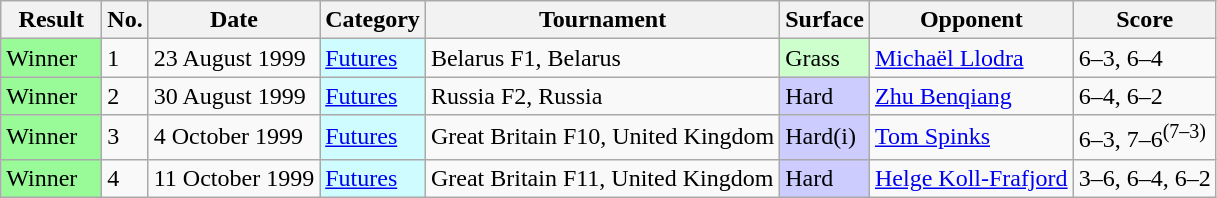<table class="sortable wikitable">
<tr>
<th scope="col" width=60>Result</th>
<th scope="col" class="unsortable">No.</th>
<th scope="col">Date</th>
<th scope="col" class="unsortable">Category</th>
<th scope="col">Tournament</th>
<th scope="col">Surface</th>
<th scope="col">Opponent</th>
<th scope="col" class="unsortable">Score</th>
</tr>
<tr>
<td bgcolor=98FB98>Winner</td>
<td>1</td>
<td>23 August 1999</td>
<td style=background:#CFFCFF><a href='#'>Futures</a></td>
<td>Belarus F1, Belarus</td>
<td bgcolor=CCFFCC>Grass</td>
<td> <a href='#'>Michaël Llodra</a></td>
<td>6–3, 6–4</td>
</tr>
<tr>
<td bgcolor=98FB98>Winner</td>
<td>2</td>
<td>30 August 1999</td>
<td style=background:#CFFCFF><a href='#'>Futures</a></td>
<td>Russia F2, Russia</td>
<td bgcolor=CCCCFF>Hard</td>
<td> <a href='#'>Zhu Benqiang</a></td>
<td>6–4, 6–2</td>
</tr>
<tr>
<td bgcolor=98FB98>Winner</td>
<td>3</td>
<td>4 October 1999</td>
<td style=background:#CFFCFF><a href='#'>Futures</a></td>
<td>Great Britain F10, United Kingdom</td>
<td bgcolor=CCCCFF>Hard(i)</td>
<td> <a href='#'>Tom Spinks</a></td>
<td>6–3, 7–6<sup>(7–3)</sup></td>
</tr>
<tr>
<td bgcolor=98FB98>Winner</td>
<td>4</td>
<td>11 October 1999</td>
<td style=background:#CFFCFF><a href='#'>Futures</a></td>
<td>Great Britain F11, United Kingdom</td>
<td bgcolor=CCCCFF>Hard</td>
<td> <a href='#'>Helge Koll-Frafjord</a></td>
<td>3–6, 6–4, 6–2</td>
</tr>
</table>
